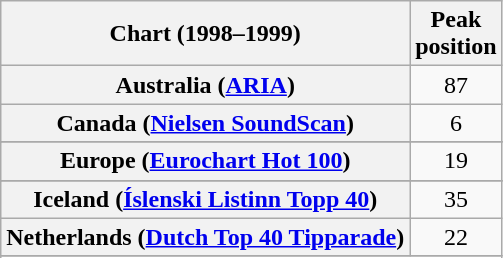<table class="wikitable sortable plainrowheaders" style="text-align:center">
<tr>
<th scope="col">Chart (1998–1999)</th>
<th scope="col">Peak<br>position</th>
</tr>
<tr>
<th scope="row">Australia (<a href='#'>ARIA</a>)</th>
<td>87</td>
</tr>
<tr>
<th scope="row">Canada (<a href='#'>Nielsen SoundScan</a>)</th>
<td>6</td>
</tr>
<tr>
</tr>
<tr>
</tr>
<tr>
<th scope="row">Europe (<a href='#'>Eurochart Hot 100</a>)</th>
<td>19</td>
</tr>
<tr>
</tr>
<tr>
</tr>
<tr>
<th scope="row">Iceland (<a href='#'>Íslenski Listinn Topp 40</a>)</th>
<td>35</td>
</tr>
<tr>
<th scope="row">Netherlands (<a href='#'>Dutch Top 40 Tipparade</a>)</th>
<td>22</td>
</tr>
<tr>
</tr>
<tr>
</tr>
<tr>
</tr>
<tr>
</tr>
<tr>
</tr>
<tr>
</tr>
<tr>
</tr>
<tr>
</tr>
<tr>
</tr>
<tr>
</tr>
<tr>
</tr>
</table>
